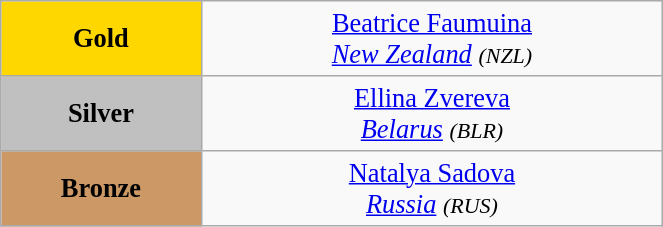<table class="wikitable" style=" text-align:center; font-size:110%;" width="35%">
<tr>
<td bgcolor="gold"><strong>Gold</strong></td>
<td> <a href='#'>Beatrice Faumuina</a><br><em><a href='#'>New Zealand</a> <small>(NZL)</small></em></td>
</tr>
<tr>
<td bgcolor="silver"><strong>Silver</strong></td>
<td> <a href='#'>Ellina Zvereva</a><br><em><a href='#'>Belarus</a> <small>(BLR)</small></em></td>
</tr>
<tr>
<td bgcolor="CC9966"><strong>Bronze</strong></td>
<td> <a href='#'>Natalya Sadova</a><br><em><a href='#'>Russia</a> <small>(RUS)</small></em></td>
</tr>
</table>
